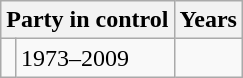<table class="wikitable">
<tr>
<th colspan="2">Party in control</th>
<th>Years</th>
</tr>
<tr>
<td></td>
<td>1973–2009</td>
</tr>
</table>
